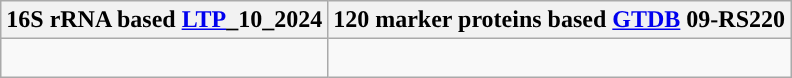<table class="wikitable">
<tr>
<th colspan=1>16S rRNA based <a href='#'>LTP</a>_10_2024</th>
<th colspan=1>120 marker proteins based <a href='#'>GTDB</a> 09-RS220</th>
</tr>
<tr>
<td style="vertical-align:top"><br></td>
<td><br></td>
</tr>
</table>
